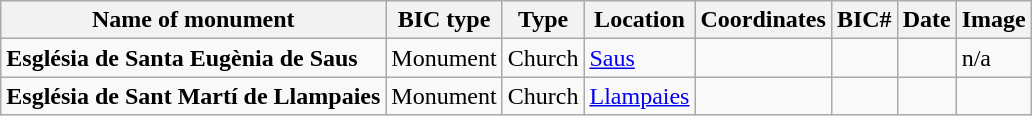<table class="wikitable">
<tr>
<th>Name of monument</th>
<th>BIC type</th>
<th>Type</th>
<th>Location</th>
<th>Coordinates</th>
<th>BIC#</th>
<th>Date</th>
<th>Image</th>
</tr>
<tr>
<td><strong>Església de Santa Eugènia de Saus</strong></td>
<td>Monument</td>
<td>Church</td>
<td><a href='#'>Saus</a></td>
<td></td>
<td></td>
<td></td>
<td>n/a</td>
</tr>
<tr>
<td><strong>Església de Sant Martí de Llampaies</strong></td>
<td>Monument</td>
<td>Church</td>
<td><a href='#'>Llampaies</a></td>
<td></td>
<td></td>
<td></td>
<td></td>
</tr>
</table>
